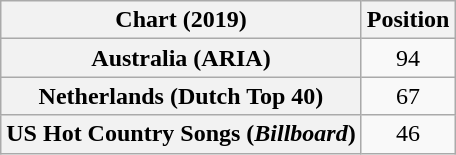<table class="wikitable sortable plainrowheaders" style="text-align:center">
<tr>
<th scope="col">Chart (2019)</th>
<th scope="col">Position</th>
</tr>
<tr>
<th scope="row">Australia (ARIA)</th>
<td>94</td>
</tr>
<tr>
<th scope="row">Netherlands (Dutch Top 40)</th>
<td>67</td>
</tr>
<tr>
<th scope="row">US Hot Country Songs (<em>Billboard</em>)</th>
<td>46</td>
</tr>
</table>
